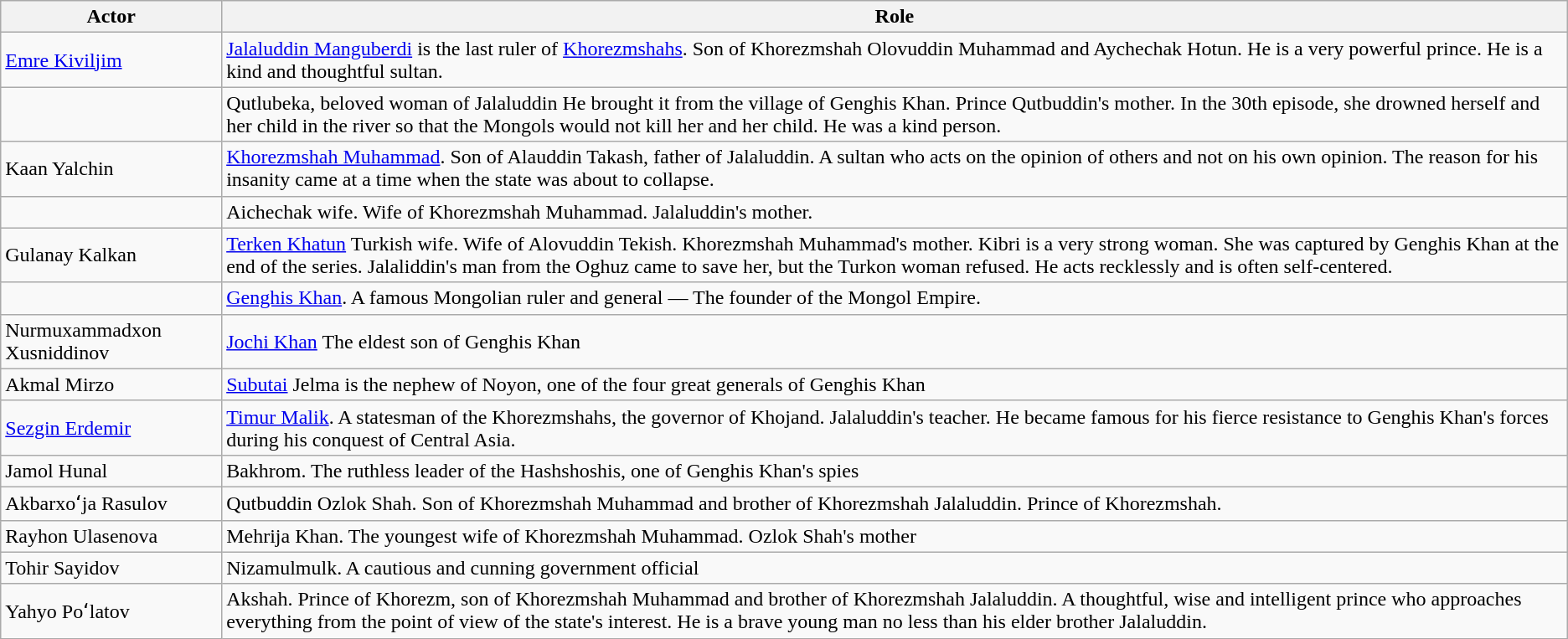<table class="wikitable" style="text-align:left">
<tr>
<th>Actor</th>
<th>Role</th>
</tr>
<tr>
<td><a href='#'>Emre Kiviljim</a></td>
<td><a href='#'>Jalaluddin Manguberdi</a> is the last ruler of <a href='#'>Khorezmshahs</a>. Son of Khorezmshah Olovuddin Muhammad and Aychechak Hotun.  He is a very powerful prince. He is a kind and thoughtful sultan.</td>
</tr>
<tr>
<td></td>
<td>Qutlubeka, beloved woman of Jalaluddin He brought it from the village of Genghis Khan. Prince Qutbuddin's mother. In the 30th episode, she drowned herself and her child in the river so that the Mongols would not kill her and her child. He was a kind person.</td>
</tr>
<tr>
<td>Kaan Yalchin</td>
<td><a href='#'>Khorezmshah Muhammad</a>. Son of Alauddin Takash, father of Jalaluddin. A sultan who acts on the opinion of others and not on his own opinion. The reason for his insanity came at a time when the state was about to collapse.</td>
</tr>
<tr>
<td></td>
<td>Aichechak wife. Wife of Khorezmshah Muhammad. Jalaluddin's mother.</td>
</tr>
<tr>
<td>Gulanay Kalkan</td>
<td><a href='#'>Terken Khatun</a> Turkish wife. Wife of Alovuddin Tekish. Khorezmshah Muhammad's mother. Kibri is a very strong woman. She was captured by Genghis Khan at the end of the series. Jalaliddin's man from the Oghuz came to save her, but the Turkon woman refused. He acts recklessly and is often self-centered.</td>
</tr>
<tr>
<td></td>
<td><a href='#'>Genghis Khan</a>. A famous Mongolian ruler and general — The founder of the Mongol Empire.</td>
</tr>
<tr>
<td>Nurmuxammadxon Xusniddinov</td>
<td><a href='#'>Jochi Khan</a> The eldest son of Genghis Khan</td>
</tr>
<tr>
<td>Akmal Mirzo</td>
<td><a href='#'>Subutai</a> Jelma is the nephew of Noyon, one of the four great generals of Genghis Khan</td>
</tr>
<tr>
<td><a href='#'>Sezgin Erdemir</a></td>
<td><a href='#'>Timur Malik</a>. A statesman of the Khorezmshahs, the governor of Khojand. Jalaluddin's teacher. He became famous for his fierce resistance to Genghis Khan's forces during his conquest of Central Asia.</td>
</tr>
<tr>
<td>Jamol Hunal</td>
<td>Bakhrom. The ruthless leader of the Hashshoshis, one of Genghis Khan's spies</td>
</tr>
<tr>
<td>Akbarxoʻja Rasulov</td>
<td>Qutbuddin Ozlok Shah. Son of Khorezmshah Muhammad and brother of Khorezmshah Jalaluddin. Prince of Khorezmshah.</td>
</tr>
<tr>
<td>Rayhon Ulasenova</td>
<td>Mehrija Khan. The youngest wife of Khorezmshah Muhammad. Ozlok Shah's mother</td>
</tr>
<tr>
<td>Tohir Sayidov</td>
<td>Nizamulmulk. A cautious and cunning government official</td>
</tr>
<tr>
<td>Yahyo Poʻlatov</td>
<td>Akshah. Prince of Khorezm, son of Khorezmshah Muhammad and brother of Khorezmshah Jalaluddin. A thoughtful, wise and intelligent prince who approaches everything from the point of view of the state's interest. He is a brave young man no less than his elder brother Jalaluddin.</td>
</tr>
</table>
